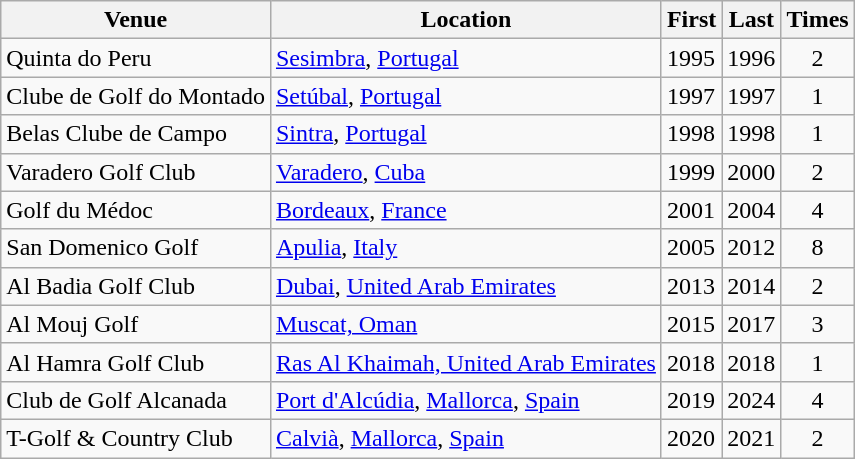<table class="wikitable">
<tr>
<th>Venue</th>
<th>Location</th>
<th>First</th>
<th>Last</th>
<th>Times</th>
</tr>
<tr>
<td>Quinta do Peru</td>
<td><a href='#'>Sesimbra</a>, <a href='#'>Portugal</a></td>
<td>1995</td>
<td>1996</td>
<td align=center>2</td>
</tr>
<tr>
<td>Clube de Golf do Montado</td>
<td><a href='#'>Setúbal</a>, <a href='#'>Portugal</a></td>
<td>1997</td>
<td>1997</td>
<td align=center>1</td>
</tr>
<tr>
<td>Belas Clube de Campo</td>
<td><a href='#'>Sintra</a>, <a href='#'>Portugal</a></td>
<td>1998</td>
<td>1998</td>
<td align=center>1</td>
</tr>
<tr>
<td>Varadero Golf Club</td>
<td><a href='#'>Varadero</a>, <a href='#'>Cuba</a></td>
<td>1999</td>
<td>2000</td>
<td align=center>2</td>
</tr>
<tr>
<td>Golf du Médoc</td>
<td><a href='#'>Bordeaux</a>, <a href='#'>France</a></td>
<td>2001</td>
<td>2004</td>
<td align=center>4</td>
</tr>
<tr>
<td>San Domenico Golf</td>
<td><a href='#'>Apulia</a>, <a href='#'>Italy</a></td>
<td>2005</td>
<td>2012</td>
<td align=center>8</td>
</tr>
<tr>
<td>Al Badia Golf Club</td>
<td><a href='#'>Dubai</a>, <a href='#'>United Arab Emirates</a></td>
<td>2013</td>
<td>2014</td>
<td align=center>2</td>
</tr>
<tr>
<td>Al Mouj Golf</td>
<td><a href='#'>Muscat, Oman</a></td>
<td>2015</td>
<td>2017</td>
<td align=center>3</td>
</tr>
<tr>
<td>Al Hamra Golf Club</td>
<td><a href='#'>Ras Al Khaimah, United Arab Emirates</a></td>
<td>2018</td>
<td>2018</td>
<td align=center>1</td>
</tr>
<tr>
<td>Club de Golf Alcanada</td>
<td><a href='#'>Port d'Alcúdia</a>, <a href='#'>Mallorca</a>, <a href='#'>Spain</a></td>
<td>2019</td>
<td>2024</td>
<td align=center>4</td>
</tr>
<tr>
<td>T-Golf & Country Club</td>
<td><a href='#'>Calvià</a>, <a href='#'>Mallorca</a>, <a href='#'>Spain</a></td>
<td>2020</td>
<td>2021</td>
<td align=center>2</td>
</tr>
</table>
